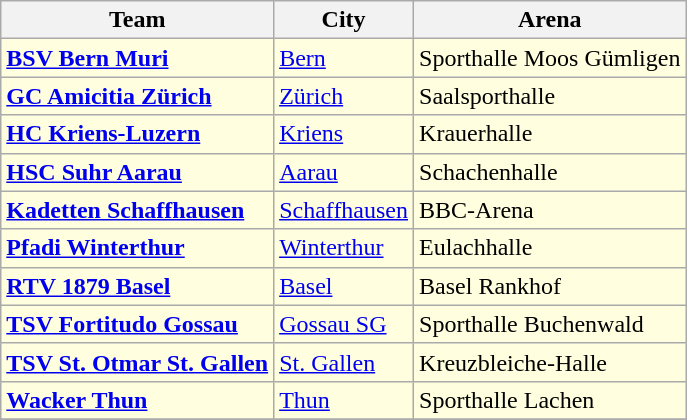<table class="wikitable sortable">
<tr>
<th>Team</th>
<th>City</th>
<th>Arena</th>
</tr>
<tr bgcolor=ffffe0>
<td><strong><a href='#'>BSV Bern Muri</a></strong></td>
<td><a href='#'>Bern</a></td>
<td>Sporthalle Moos Gümligen</td>
</tr>
<tr bgcolor=ffffe0>
<td><strong><a href='#'>GC Amicitia Zürich</a></strong></td>
<td><a href='#'>Zürich</a></td>
<td>Saalsporthalle</td>
</tr>
<tr bgcolor=ffffe0>
<td><strong><a href='#'>HC Kriens-Luzern</a></strong></td>
<td><a href='#'>Kriens</a></td>
<td>Krauerhalle</td>
</tr>
<tr bgcolor=ffffe0>
<td><strong><a href='#'>HSC Suhr Aarau</a></strong></td>
<td><a href='#'>Aarau</a></td>
<td>Schachenhalle</td>
</tr>
<tr bgcolor=ffffe0>
<td><strong><a href='#'>Kadetten Schaffhausen</a></strong></td>
<td><a href='#'>Schaffhausen</a></td>
<td>BBC-Arena</td>
</tr>
<tr bgcolor=ffffe0>
<td><strong><a href='#'>Pfadi Winterthur</a></strong></td>
<td><a href='#'>Winterthur</a></td>
<td>Eulachhalle</td>
</tr>
<tr bgcolor=ffffe0>
<td><strong><a href='#'>RTV 1879 Basel</a></strong></td>
<td><a href='#'>Basel</a></td>
<td>Basel Rankhof</td>
</tr>
<tr bgcolor=ffffe0>
<td><strong><a href='#'>TSV Fortitudo Gossau</a></strong></td>
<td><a href='#'>Gossau SG</a></td>
<td>Sporthalle Buchenwald</td>
</tr>
<tr bgcolor=ffffe0>
<td><strong><a href='#'>TSV St. Otmar St. Gallen</a></strong></td>
<td><a href='#'>St. Gallen</a></td>
<td>Kreuzbleiche-Halle</td>
</tr>
<tr bgcolor=ffffe0>
<td><strong><a href='#'>Wacker Thun</a></strong></td>
<td><a href='#'>Thun</a></td>
<td>Sporthalle Lachen</td>
</tr>
<tr>
</tr>
</table>
